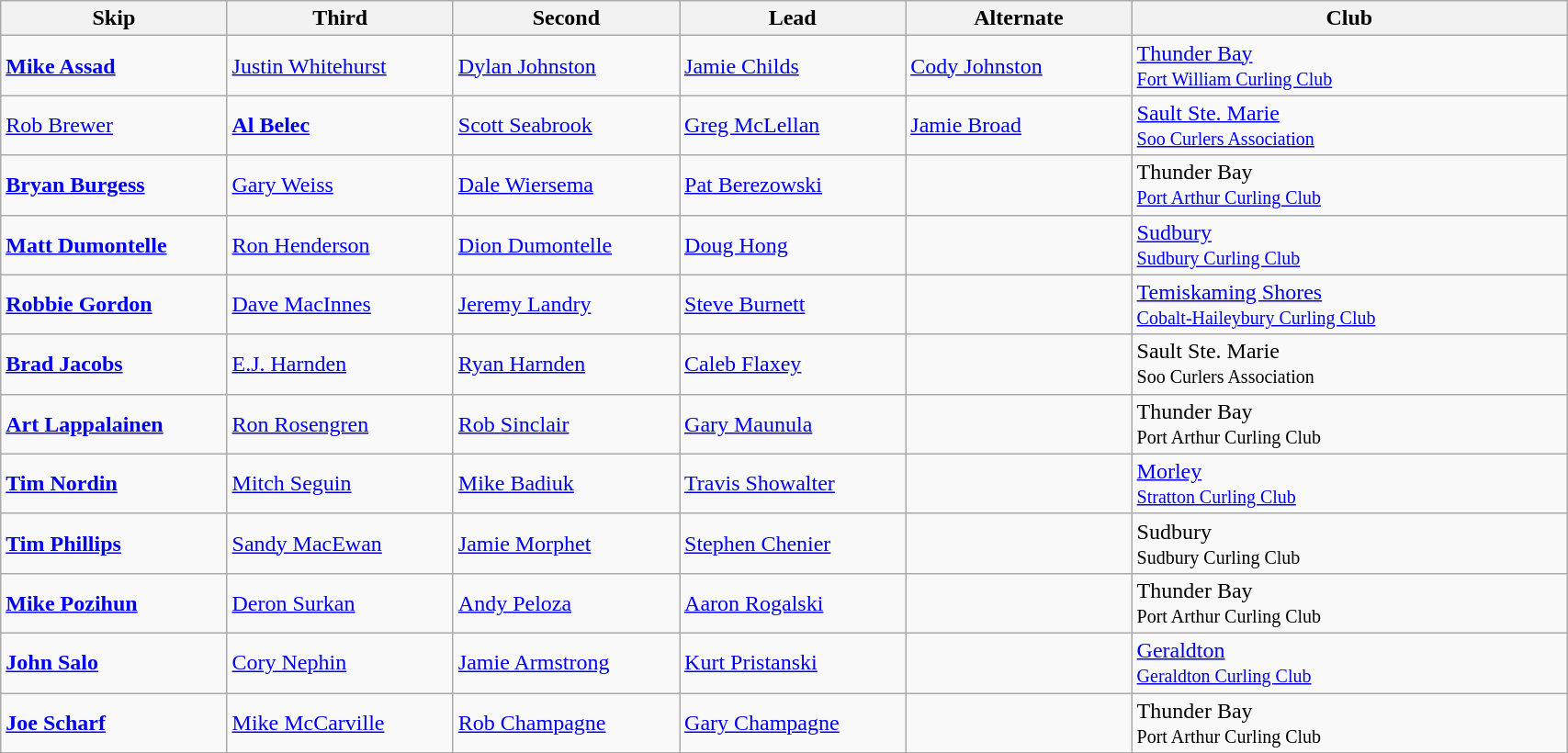<table class="wikitable" border="1" width=90%>
<tr>
<th width=13%>Skip</th>
<th width=13%>Third</th>
<th width=13%>Second</th>
<th width=13%>Lead</th>
<th width=13%>Alternate</th>
<th width=25%>Club</th>
</tr>
<tr>
<td><strong><a href='#'>Mike Assad</a></strong></td>
<td><a href='#'>Justin Whitehurst</a></td>
<td><a href='#'>Dylan Johnston</a></td>
<td><a href='#'>Jamie Childs</a></td>
<td><a href='#'>Cody Johnston</a></td>
<td><a href='#'>Thunder Bay</a><br><small><a href='#'>Fort William Curling Club</a></small></td>
</tr>
<tr>
<td><a href='#'>Rob Brewer</a></td>
<td><strong><a href='#'>Al Belec</a></strong></td>
<td><a href='#'>Scott Seabrook</a></td>
<td><a href='#'>Greg McLellan</a></td>
<td><a href='#'>Jamie Broad</a></td>
<td><a href='#'>Sault Ste. Marie</a><br><small><a href='#'>Soo Curlers Association</a></small></td>
</tr>
<tr>
<td><strong><a href='#'>Bryan Burgess</a></strong></td>
<td><a href='#'>Gary Weiss</a></td>
<td><a href='#'>Dale Wiersema</a></td>
<td><a href='#'>Pat Berezowski</a></td>
<td></td>
<td>Thunder Bay<br><small><a href='#'>Port Arthur Curling Club</a></small></td>
</tr>
<tr>
<td><strong><a href='#'>Matt Dumontelle</a></strong></td>
<td><a href='#'>Ron Henderson</a></td>
<td><a href='#'>Dion Dumontelle</a></td>
<td><a href='#'>Doug Hong</a></td>
<td></td>
<td><a href='#'>Sudbury</a><br><small><a href='#'>Sudbury Curling Club</a></small></td>
</tr>
<tr>
<td><strong><a href='#'>Robbie Gordon</a></strong></td>
<td><a href='#'>Dave MacInnes</a></td>
<td><a href='#'>Jeremy Landry</a></td>
<td><a href='#'>Steve Burnett</a></td>
<td></td>
<td><a href='#'>Temiskaming Shores</a><br><small><a href='#'>Cobalt-Haileybury Curling Club</a></small></td>
</tr>
<tr>
<td><strong><a href='#'>Brad Jacobs</a></strong></td>
<td><a href='#'>E.J. Harnden</a></td>
<td><a href='#'>Ryan Harnden</a></td>
<td><a href='#'>Caleb Flaxey</a></td>
<td></td>
<td>Sault Ste. Marie<br><small>Soo Curlers Association</small></td>
</tr>
<tr>
<td><strong><a href='#'>Art Lappalainen</a></strong></td>
<td><a href='#'>Ron Rosengren</a></td>
<td><a href='#'>Rob Sinclair</a></td>
<td><a href='#'>Gary Maunula</a></td>
<td></td>
<td>Thunder Bay<br><small>Port Arthur Curling Club</small></td>
</tr>
<tr>
<td><strong><a href='#'>Tim Nordin</a></strong></td>
<td><a href='#'>Mitch Seguin</a></td>
<td><a href='#'>Mike Badiuk</a></td>
<td><a href='#'>Travis Showalter</a></td>
<td></td>
<td><a href='#'>Morley</a><br><small><a href='#'>Stratton Curling Club</a></small></td>
</tr>
<tr>
<td><strong><a href='#'>Tim Phillips</a></strong></td>
<td><a href='#'>Sandy MacEwan</a></td>
<td><a href='#'>Jamie Morphet</a></td>
<td><a href='#'>Stephen Chenier</a></td>
<td></td>
<td>Sudbury<br><small>Sudbury Curling Club</small></td>
</tr>
<tr>
<td><strong><a href='#'>Mike Pozihun</a></strong></td>
<td><a href='#'>Deron Surkan</a></td>
<td><a href='#'>Andy Peloza</a></td>
<td><a href='#'>Aaron Rogalski</a></td>
<td></td>
<td>Thunder Bay<br><small>Port Arthur Curling Club</small></td>
</tr>
<tr>
<td><strong><a href='#'>John Salo</a></strong></td>
<td><a href='#'>Cory Nephin</a></td>
<td><a href='#'>Jamie Armstrong</a></td>
<td><a href='#'>Kurt Pristanski</a></td>
<td></td>
<td><a href='#'>Geraldton</a><br><small><a href='#'>Geraldton Curling Club</a></small></td>
</tr>
<tr>
<td><strong><a href='#'>Joe Scharf</a></strong></td>
<td><a href='#'>Mike McCarville</a></td>
<td><a href='#'>Rob Champagne</a></td>
<td><a href='#'>Gary Champagne</a></td>
<td></td>
<td>Thunder Bay<br><small>Port Arthur Curling Club</small></td>
</tr>
</table>
